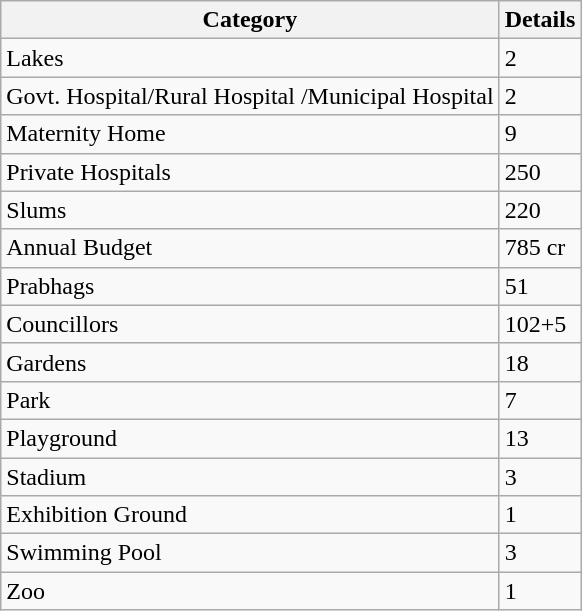<table class="wikitable">
<tr>
<th>Category</th>
<th>Details</th>
</tr>
<tr>
<td>Lakes</td>
<td>2</td>
</tr>
<tr>
<td>Govt. Hospital/Rural Hospital /Municipal Hospital</td>
<td>2</td>
</tr>
<tr>
<td>Maternity Home</td>
<td>9</td>
</tr>
<tr>
<td>Private Hospitals</td>
<td>250</td>
</tr>
<tr>
<td>Slums</td>
<td>220</td>
</tr>
<tr>
<td>Annual Budget</td>
<td>785 cr</td>
</tr>
<tr>
<td>Prabhags</td>
<td>51</td>
</tr>
<tr>
<td>Councillors</td>
<td>102+5</td>
</tr>
<tr>
<td>Gardens</td>
<td>18</td>
</tr>
<tr>
<td>Park</td>
<td>7</td>
</tr>
<tr>
<td>Playground</td>
<td>13</td>
</tr>
<tr>
<td>Stadium</td>
<td>3</td>
</tr>
<tr>
<td>Exhibition Ground</td>
<td>1</td>
</tr>
<tr>
<td>Swimming Pool</td>
<td>3</td>
</tr>
<tr>
<td>Zoo</td>
<td>1</td>
</tr>
</table>
